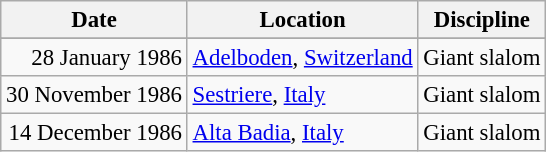<table class="wikitable" style="font-size:95%;">
<tr>
<th>Date</th>
<th>Location</th>
<th>Discipline</th>
</tr>
<tr>
</tr>
<tr>
<td align=right>28 January 1986</td>
<td> <a href='#'>Adelboden</a>, <a href='#'>Switzerland</a></td>
<td align=center>Giant slalom</td>
</tr>
<tr>
<td align=right>30 November 1986</td>
<td> <a href='#'>Sestriere</a>, <a href='#'>Italy</a></td>
<td align=center>Giant slalom</td>
</tr>
<tr>
<td align=right>14 December 1986</td>
<td> <a href='#'>Alta Badia</a>, <a href='#'>Italy</a></td>
<td align=center>Giant slalom</td>
</tr>
</table>
